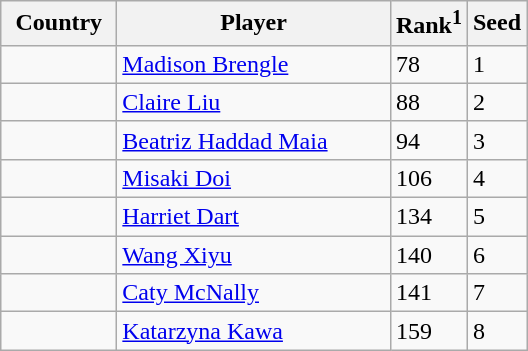<table class="sortable wikitable">
<tr>
<th width="70">Country</th>
<th width="175">Player</th>
<th>Rank<sup>1</sup></th>
<th>Seed</th>
</tr>
<tr>
<td></td>
<td><a href='#'>Madison Brengle</a></td>
<td>78</td>
<td>1</td>
</tr>
<tr>
<td></td>
<td><a href='#'>Claire Liu</a></td>
<td>88</td>
<td>2</td>
</tr>
<tr>
<td></td>
<td><a href='#'>Beatriz Haddad Maia</a></td>
<td>94</td>
<td>3</td>
</tr>
<tr>
<td></td>
<td><a href='#'>Misaki Doi</a></td>
<td>106</td>
<td>4</td>
</tr>
<tr>
<td></td>
<td><a href='#'>Harriet Dart</a></td>
<td>134</td>
<td>5</td>
</tr>
<tr>
<td></td>
<td><a href='#'>Wang Xiyu</a></td>
<td>140</td>
<td>6</td>
</tr>
<tr>
<td></td>
<td><a href='#'>Caty McNally</a></td>
<td>141</td>
<td>7</td>
</tr>
<tr>
<td></td>
<td><a href='#'>Katarzyna Kawa</a></td>
<td>159</td>
<td>8</td>
</tr>
</table>
